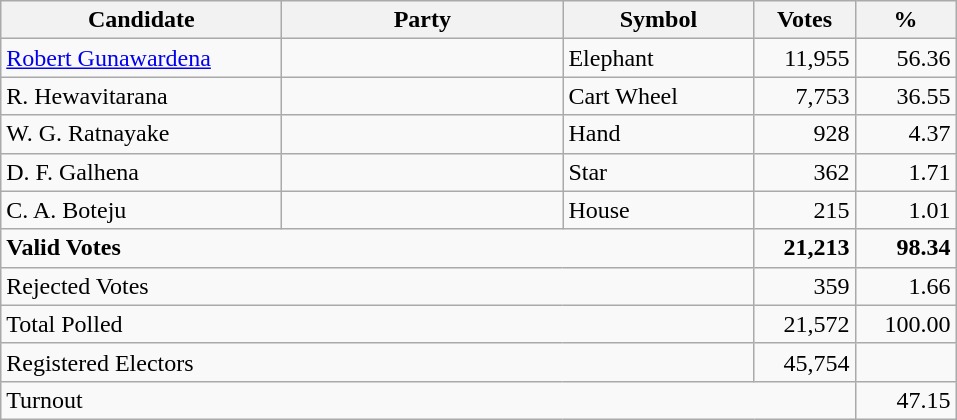<table class="wikitable" border="1" style="text-align:right;">
<tr>
<th align=left width="180">Candidate</th>
<th align=left width="180">Party</th>
<th align=left width="120">Symbol</th>
<th align=left width="60">Votes</th>
<th align=left width="60">%</th>
</tr>
<tr>
<td align=left><a href='#'>Robert Gunawardena</a></td>
<td></td>
<td align=left>Elephant</td>
<td>11,955</td>
<td>56.36</td>
</tr>
<tr>
<td align=left>R. Hewavitarana</td>
<td></td>
<td align=left>Cart Wheel</td>
<td>7,753</td>
<td>36.55</td>
</tr>
<tr>
<td align=left>W. G. Ratnayake</td>
<td></td>
<td align=left>Hand</td>
<td>928</td>
<td>4.37</td>
</tr>
<tr>
<td align=left>D. F. Galhena</td>
<td></td>
<td align=left>Star</td>
<td>362</td>
<td>1.71</td>
</tr>
<tr>
<td align=left>C. A. Boteju</td>
<td></td>
<td align=left>House</td>
<td>215</td>
<td>1.01</td>
</tr>
<tr>
<td align=left colspan=3><strong>Valid Votes</strong></td>
<td><strong>21,213</strong></td>
<td><strong>98.34</strong></td>
</tr>
<tr>
<td align=left colspan=3>Rejected Votes</td>
<td>359</td>
<td>1.66</td>
</tr>
<tr>
<td align=left colspan=3>Total Polled</td>
<td>21,572</td>
<td>100.00</td>
</tr>
<tr>
<td align=left colspan=3>Registered Electors</td>
<td>45,754</td>
<td></td>
</tr>
<tr>
<td align=left colspan=4>Turnout</td>
<td>47.15</td>
</tr>
</table>
